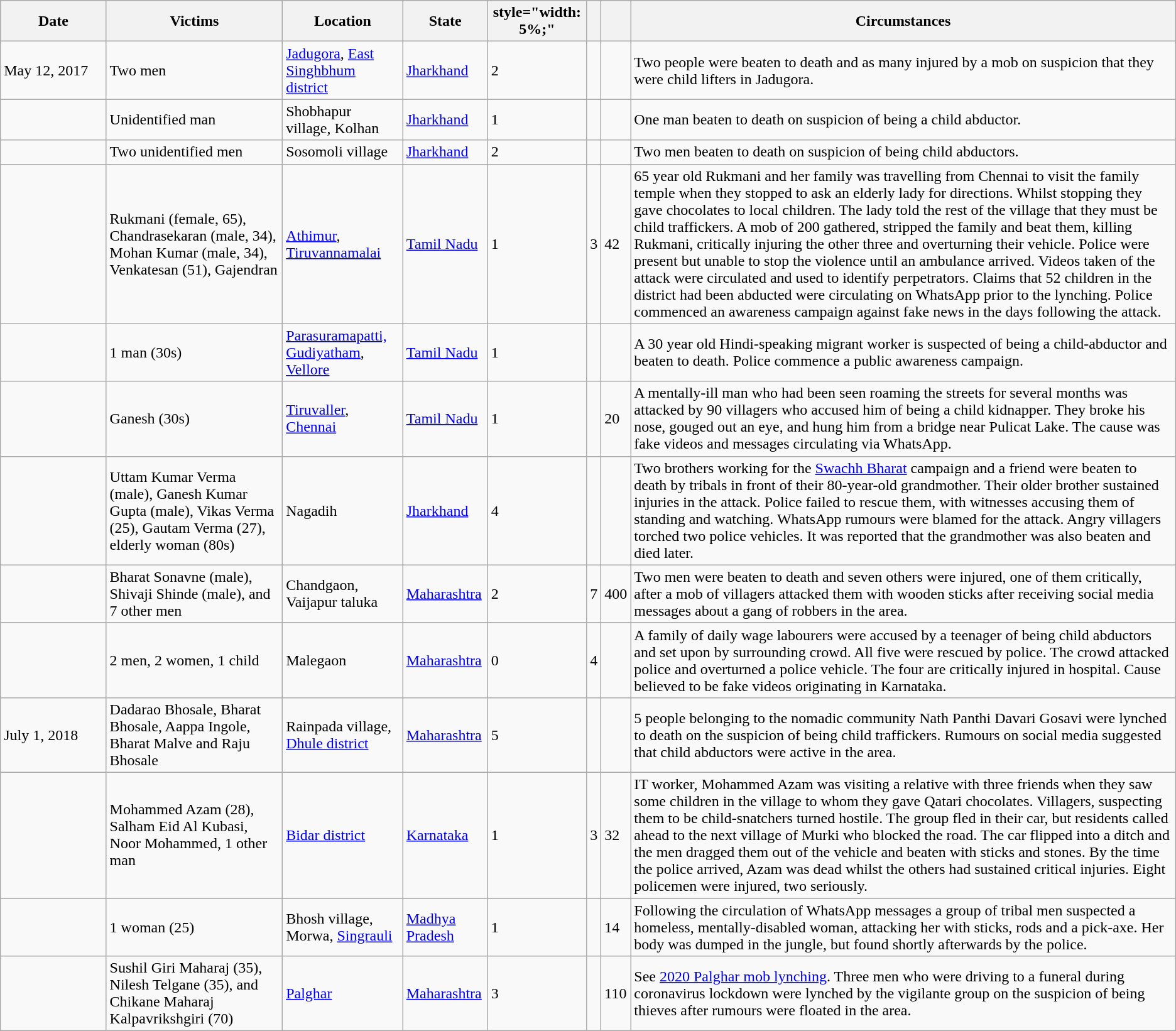<table class="wikitable sortable">
<tr>
<th style="width: 9%;">Date</th>
<th style="width: 15%;">Victims</th>
<th>Location</th>
<th>State</th>
<th>style="width: 5%;" </th>
<th></th>
<th></th>
<th>Circumstances</th>
</tr>
<tr>
<td>May 12, 2017</td>
<td>Two men</td>
<td><a href='#'>Jadugora</a>, <a href='#'>East Singhbhum district</a></td>
<td><a href='#'>Jharkhand</a></td>
<td>2</td>
<td></td>
<td></td>
<td>Two people were beaten to death and as many injured by a mob on suspicion that they were child lifters in Jadugora.</td>
</tr>
<tr>
<td></td>
<td>Unidentified man</td>
<td>Shobhapur village, Kolhan</td>
<td><a href='#'>Jharkhand</a></td>
<td>1</td>
<td></td>
<td></td>
<td>One man beaten to death on suspicion of being a child abductor.</td>
</tr>
<tr>
<td></td>
<td>Two unidentified men</td>
<td>Sosomoli village</td>
<td><a href='#'>Jharkhand</a></td>
<td>2</td>
<td></td>
<td></td>
<td>Two men beaten to death on suspicion of being child abductors.</td>
</tr>
<tr>
<td></td>
<td>Rukmani (female, 65), Chandrasekaran (male, 34), Mohan Kumar (male, 34), Venkatesan (51), Gajendran</td>
<td><a href='#'>Athimur</a>, <a href='#'>Tiruvannamalai</a></td>
<td><a href='#'>Tamil Nadu</a></td>
<td>1</td>
<td>3</td>
<td>42</td>
<td>65 year old Rukmani and her family was travelling from Chennai to visit the family temple when they stopped to ask an elderly lady for directions. Whilst stopping they gave chocolates to local children. The lady told the rest of the village that they must be child traffickers. A mob of 200 gathered, stripped the family and beat them, killing Rukmani, critically injuring the other three and overturning their vehicle. Police were present but unable to stop the violence until an ambulance arrived. Videos taken of the attack were circulated and used to identify perpetrators. Claims that 52 children in the district had been abducted were circulating on WhatsApp prior to the lynching. Police commenced an awareness campaign against fake news in the days following the attack.</td>
</tr>
<tr>
<td></td>
<td>1 man (30s)</td>
<td><a href='#'>Parasuramapatti, Gudiyatham</a>, <a href='#'>Vellore</a></td>
<td><a href='#'>Tamil Nadu</a></td>
<td>1</td>
<td></td>
<td></td>
<td>A 30 year old Hindi-speaking migrant worker is suspected of being a child-abductor and beaten to death. Police commence a public awareness campaign.</td>
</tr>
<tr>
<td></td>
<td>Ganesh (30s)</td>
<td><a href='#'>Tiruvaller</a>, <a href='#'>Chennai</a></td>
<td><a href='#'>Tamil Nadu</a></td>
<td>1</td>
<td></td>
<td>20</td>
<td>A mentally-ill man who had been seen roaming the streets for several months was attacked by 90 villagers who accused him of being a child kidnapper. They broke his nose, gouged out an eye, and hung him from a bridge near Pulicat Lake. The cause was fake videos and messages circulating via WhatsApp.</td>
</tr>
<tr>
<td></td>
<td>Uttam Kumar Verma (male), Ganesh Kumar Gupta (male), Vikas Verma (25), Gautam Verma (27), elderly woman (80s)</td>
<td>Nagadih</td>
<td><a href='#'>Jharkhand</a></td>
<td>4</td>
<td></td>
<td></td>
<td>Two brothers working for the <a href='#'>Swachh Bharat</a> campaign and a friend were beaten to death by tribals in front of their 80-year-old grandmother. Their older brother sustained injuries in the attack. Police failed to rescue them, with witnesses accusing them of standing and watching. WhatsApp rumours were blamed for the attack. Angry villagers torched two police vehicles. It was reported that the grandmother was also beaten and died later.</td>
</tr>
<tr>
<td></td>
<td>Bharat Sonavne (male), Shivaji Shinde (male), and 7 other men</td>
<td>Chandgaon, Vaijapur taluka</td>
<td><a href='#'>Maharashtra</a></td>
<td>2</td>
<td>7</td>
<td>400</td>
<td>Two men were beaten to death and seven others were injured, one of them critically, after a mob of villagers attacked them with wooden sticks after receiving social media messages about a gang of robbers in the area.</td>
</tr>
<tr>
<td></td>
<td>2 men, 2 women, 1 child</td>
<td>Malegaon</td>
<td><a href='#'>Maharashtra</a></td>
<td>0</td>
<td>4</td>
<td></td>
<td>A family of daily wage labourers were accused by a teenager of being child abductors and set upon by surrounding crowd. All five were rescued by police. The crowd attacked police and overturned a police vehicle. The four are critically injured in hospital. Cause believed to be fake videos originating in Karnataka.</td>
</tr>
<tr>
<td>July 1, 2018</td>
<td>Dadarao Bhosale, Bharat Bhosale, Aappa Ingole, Bharat Malve and Raju Bhosale</td>
<td>Rainpada village, <a href='#'>Dhule district</a></td>
<td><a href='#'>Maharashtra</a></td>
<td>5</td>
<td></td>
<td></td>
<td>5 people belonging to the nomadic community Nath Panthi Davari Gosavi were lynched to death on the suspicion of being child traffickers. Rumours on social media suggested that child abductors were active in the area.</td>
</tr>
<tr>
<td></td>
<td>Mohammed Azam (28), Salham Eid Al Kubasi, Noor Mohammed, 1 other man</td>
<td><a href='#'>Bidar district</a></td>
<td><a href='#'>Karnataka</a></td>
<td>1</td>
<td>3</td>
<td>32<br></td>
<td>IT worker, Mohammed Azam was visiting a relative with three friends when they saw some children in the village to whom they gave Qatari chocolates. Villagers, suspecting them to be child-snatchers turned hostile. The group fled in their car, but residents called ahead to the next village of Murki who blocked the road. The car flipped into a ditch and the men dragged them out of the vehicle and beaten with sticks and stones. By the time the police arrived, Azam was dead whilst the others had sustained critical injuries. Eight policemen were injured, two seriously.</td>
</tr>
<tr>
<td></td>
<td>1 woman (25)</td>
<td>Bhosh village, Morwa, <a href='#'>Singrauli</a></td>
<td><a href='#'>Madhya Pradesh</a></td>
<td>1</td>
<td></td>
<td>14</td>
<td>Following the circulation of WhatsApp messages a group of tribal men suspected a homeless, mentally-disabled woman, attacking her with sticks, rods and a pick-axe. Her body was dumped in the jungle, but found shortly afterwards by the police.</td>
</tr>
<tr>
<td></td>
<td>Sushil Giri Maharaj (35), Nilesh Telgane (35), and Chikane Maharaj Kalpavrikshgiri (70)</td>
<td><a href='#'>Palghar</a></td>
<td><a href='#'>Maharashtra</a></td>
<td>3</td>
<td></td>
<td>110</td>
<td>See <a href='#'>2020 Palghar mob lynching</a>. Three men who were driving to a funeral during coronavirus lockdown were lynched by the vigilante group on the suspicion of being thieves after rumours were floated in the area.</td>
</tr>
</table>
